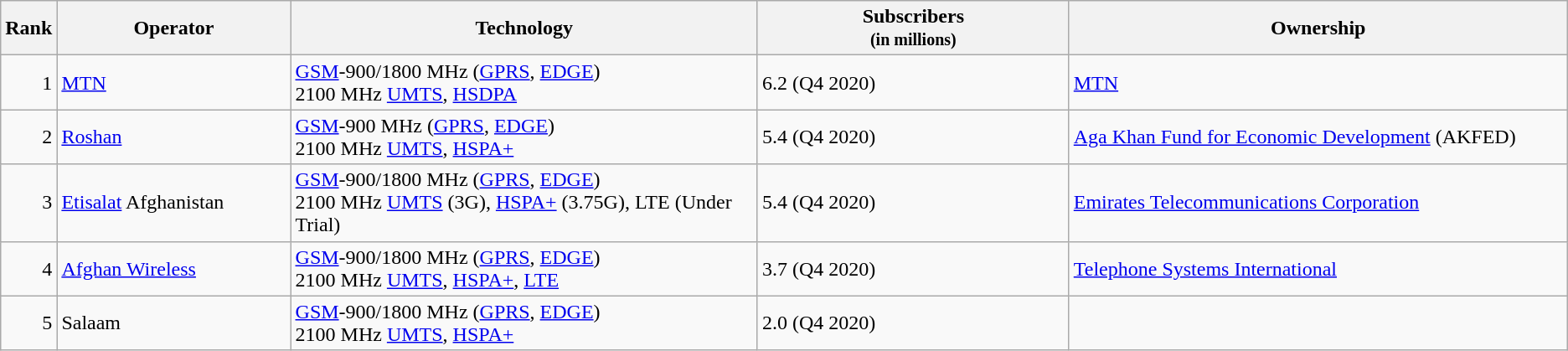<table class="wikitable">
<tr>
<th style="width:3%;">Rank</th>
<th style="width:15%;">Operator</th>
<th style="width:30%;">Technology</th>
<th style="width:20%;">Subscribers<br><small>(in millions)</small></th>
<th style="width:32%;">Ownership</th>
</tr>
<tr>
<td align=right>1</td>
<td><a href='#'>MTN</a></td>
<td><a href='#'>GSM</a>-900/1800 MHz (<a href='#'>GPRS</a>, <a href='#'>EDGE</a>)<br>2100 MHz <a href='#'>UMTS</a>, <a href='#'>HSDPA</a></td>
<td>6.2 (Q4 2020)</td>
<td><a href='#'>MTN</a></td>
</tr>
<tr>
<td align=right>2</td>
<td><a href='#'>Roshan</a></td>
<td><a href='#'>GSM</a>-900 MHz (<a href='#'>GPRS</a>, <a href='#'>EDGE</a>)<br>2100 MHz <a href='#'>UMTS</a>, <a href='#'>HSPA+</a></td>
<td>5.4 (Q4 2020)</td>
<td><a href='#'>Aga Khan Fund for Economic Development</a> (AKFED)</td>
</tr>
<tr>
<td align=right>3</td>
<td><a href='#'>Etisalat</a> Afghanistan</td>
<td><a href='#'>GSM</a>-900/1800 MHz (<a href='#'>GPRS</a>, <a href='#'>EDGE</a>)<br>2100 MHz <a href='#'>UMTS</a> (3G), <a href='#'>HSPA+</a> (3.75G), LTE (Under Trial)</td>
<td>5.4 (Q4 2020)</td>
<td><a href='#'>Emirates Telecommunications Corporation</a></td>
</tr>
<tr>
<td align=right>4</td>
<td><a href='#'>Afghan Wireless</a></td>
<td><a href='#'>GSM</a>-900/1800 MHz (<a href='#'>GPRS</a>, <a href='#'>EDGE</a>)<br>2100 MHz <a href='#'>UMTS</a>, <a href='#'>HSPA+</a>, <a href='#'>LTE</a></td>
<td>3.7 (Q4 2020)</td>
<td><a href='#'>Telephone Systems International</a></td>
</tr>
<tr>
<td align=right>5</td>
<td>Salaam</td>
<td><a href='#'>GSM</a>-900/1800 MHz (<a href='#'>GPRS</a>, <a href='#'>EDGE</a>)<br>2100 MHz <a href='#'>UMTS</a>, <a href='#'>HSPA+</a></td>
<td>2.0 (Q4 2020)</td>
<td></td>
</tr>
</table>
